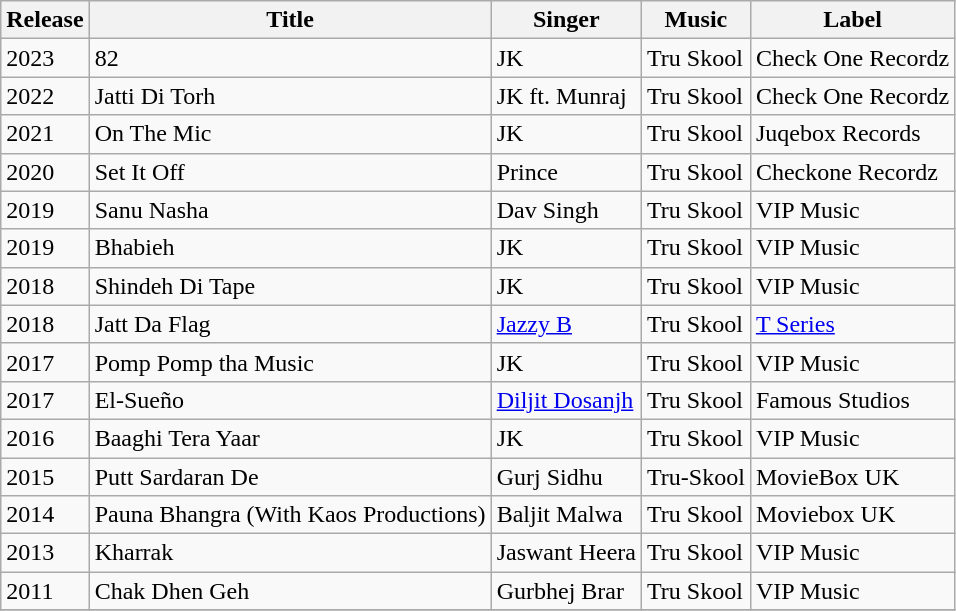<table class="wikitable">
<tr>
<th>Release</th>
<th>Title</th>
<th>Singer</th>
<th>Music</th>
<th>Label</th>
</tr>
<tr>
<td>2023</td>
<td>82</td>
<td>JK</td>
<td>Tru Skool</td>
<td>Check One Recordz</td>
</tr>
<tr>
<td>2022</td>
<td>Jatti Di Torh</td>
<td>JK ft. Munraj</td>
<td>Tru Skool</td>
<td>Check One Recordz</td>
</tr>
<tr>
<td>2021</td>
<td>On The Mic</td>
<td>JK</td>
<td>Tru Skool</td>
<td>Juqebox Records</td>
</tr>
<tr>
<td>2020</td>
<td>Set It Off</td>
<td>Prince</td>
<td>Tru Skool</td>
<td>Checkone Recordz</td>
</tr>
<tr>
<td>2019</td>
<td>Sanu Nasha</td>
<td>Dav Singh</td>
<td>Tru Skool</td>
<td>VIP Music</td>
</tr>
<tr>
<td>2019</td>
<td>Bhabieh</td>
<td>JK</td>
<td>Tru Skool</td>
<td>VIP Music</td>
</tr>
<tr>
<td>2018</td>
<td>Shindeh Di Tape</td>
<td>JK</td>
<td>Tru Skool</td>
<td>VIP Music</td>
</tr>
<tr>
<td>2018</td>
<td>Jatt Da Flag</td>
<td><a href='#'>Jazzy B</a></td>
<td>Tru Skool</td>
<td><a href='#'>T Series</a></td>
</tr>
<tr>
<td>2017</td>
<td>Pomp Pomp tha Music</td>
<td>JK</td>
<td>Tru Skool</td>
<td>VIP Music</td>
</tr>
<tr>
<td>2017</td>
<td>El-Sueño</td>
<td><a href='#'>Diljit Dosanjh</a></td>
<td>Tru Skool</td>
<td>Famous Studios</td>
</tr>
<tr>
<td>2016</td>
<td>Baaghi Tera Yaar</td>
<td>JK</td>
<td>Tru Skool</td>
<td>VIP Music</td>
</tr>
<tr>
<td>2015</td>
<td>Putt Sardaran De</td>
<td>Gurj Sidhu</td>
<td>Tru-Skool</td>
<td>MovieBox UK</td>
</tr>
<tr>
<td>2014</td>
<td>Pauna Bhangra (With Kaos Productions)</td>
<td>Baljit Malwa</td>
<td>Tru Skool</td>
<td>Moviebox UK</td>
</tr>
<tr>
<td>2013</td>
<td>Kharrak</td>
<td>Jaswant Heera</td>
<td>Tru Skool</td>
<td>VIP Music</td>
</tr>
<tr>
<td>2011</td>
<td>Chak Dhen Geh</td>
<td>Gurbhej Brar</td>
<td>Tru Skool</td>
<td>VIP Music</td>
</tr>
<tr>
</tr>
</table>
